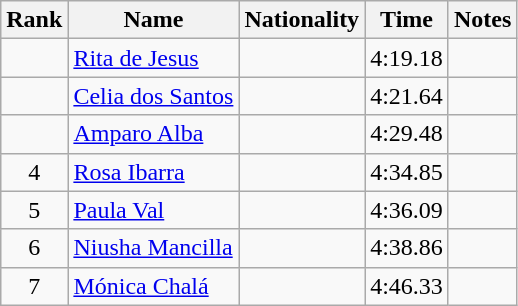<table class="wikitable sortable" style="text-align:center">
<tr>
<th>Rank</th>
<th>Name</th>
<th>Nationality</th>
<th>Time</th>
<th>Notes</th>
</tr>
<tr>
<td></td>
<td align=left><a href='#'>Rita de Jesus</a></td>
<td align=left></td>
<td>4:19.18</td>
<td></td>
</tr>
<tr>
<td></td>
<td align=left><a href='#'>Celia dos Santos</a></td>
<td align=left></td>
<td>4:21.64</td>
<td></td>
</tr>
<tr>
<td></td>
<td align=left><a href='#'>Amparo Alba</a></td>
<td align=left></td>
<td>4:29.48</td>
<td></td>
</tr>
<tr>
<td>4</td>
<td align=left><a href='#'>Rosa Ibarra</a></td>
<td align=left></td>
<td>4:34.85</td>
<td></td>
</tr>
<tr>
<td>5</td>
<td align=left><a href='#'>Paula Val</a></td>
<td align=left></td>
<td>4:36.09</td>
<td></td>
</tr>
<tr>
<td>6</td>
<td align=left><a href='#'>Niusha Mancilla</a></td>
<td align=left></td>
<td>4:38.86</td>
<td></td>
</tr>
<tr>
<td>7</td>
<td align=left><a href='#'>Mónica Chalá</a></td>
<td align=left></td>
<td>4:46.33</td>
<td></td>
</tr>
</table>
